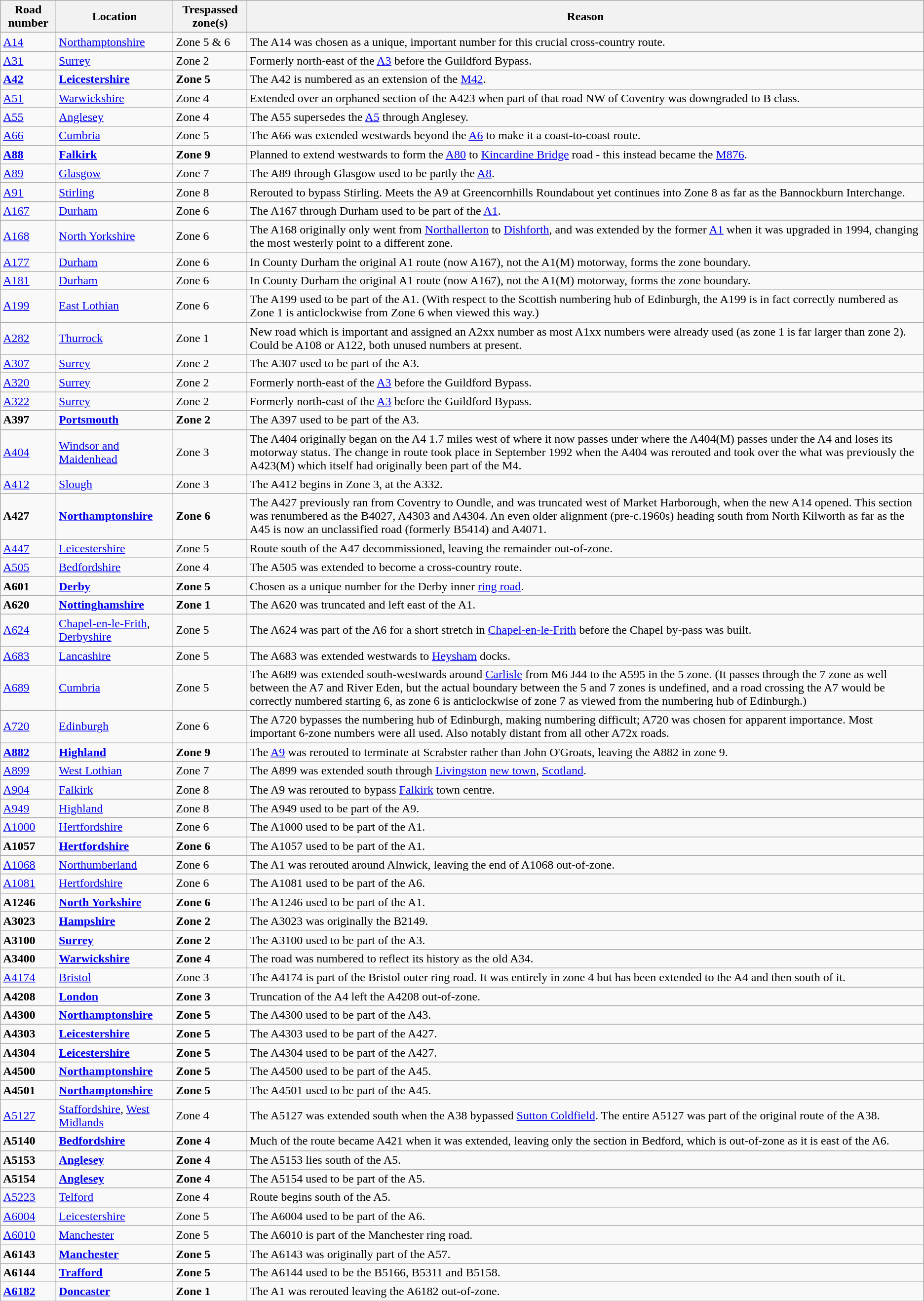<table class="wikitable">
<tr>
<th>Road number</th>
<th>Location</th>
<th>Trespassed zone(s)</th>
<th>Reason</th>
</tr>
<tr>
<td><a href='#'>A14</a></td>
<td><a href='#'>Northamptonshire</a></td>
<td>Zone 5 & 6</td>
<td>The A14 was chosen as a unique, important number for this crucial cross-country route.</td>
</tr>
<tr>
<td><a href='#'>A31</a></td>
<td><a href='#'>Surrey</a></td>
<td>Zone 2</td>
<td>Formerly north-east of the <a href='#'>A3</a> before the Guildford Bypass.</td>
</tr>
<tr>
<td><strong><a href='#'>A42</a></strong></td>
<td><strong><a href='#'>Leicestershire</a></strong></td>
<td><strong>Zone 5</strong></td>
<td>The A42 is numbered as an extension of the <a href='#'>M42</a>.</td>
</tr>
<tr>
<td><a href='#'>A51</a></td>
<td><a href='#'>Warwickshire</a></td>
<td>Zone 4</td>
<td>Extended over an orphaned section of the A423 when part of that road NW of Coventry was downgraded to B class.</td>
</tr>
<tr>
<td><a href='#'>A55</a></td>
<td><a href='#'>Anglesey</a></td>
<td>Zone 4</td>
<td>The A55 supersedes the <a href='#'>A5</a> through Anglesey.</td>
</tr>
<tr>
<td><a href='#'>A66</a></td>
<td><a href='#'>Cumbria</a></td>
<td>Zone 5</td>
<td>The A66 was extended westwards beyond the <a href='#'>A6</a> to make it a coast-to-coast route.</td>
</tr>
<tr>
<td><strong><a href='#'>A88</a></strong></td>
<td><strong><a href='#'>Falkirk</a></strong></td>
<td><strong>Zone 9</strong></td>
<td>Planned to extend westwards to form the <a href='#'>A80</a> to <a href='#'>Kincardine Bridge</a> road - this instead became the <a href='#'>M876</a>.</td>
</tr>
<tr>
<td><a href='#'>A89</a></td>
<td><a href='#'>Glasgow</a></td>
<td>Zone 7</td>
<td>The A89 through Glasgow used to be partly the <a href='#'>A8</a>.</td>
</tr>
<tr>
<td><a href='#'>A91</a></td>
<td><a href='#'>Stirling</a></td>
<td>Zone 8</td>
<td>Rerouted to bypass Stirling. Meets the A9 at Greencornhills Roundabout yet continues into Zone 8 as far as the Bannockburn Interchange.</td>
</tr>
<tr>
<td><a href='#'>A167</a></td>
<td><a href='#'>Durham</a></td>
<td>Zone 6</td>
<td>The A167 through Durham used to be part of the <a href='#'>A1</a>.</td>
</tr>
<tr>
<td><a href='#'>A168</a></td>
<td><a href='#'>North Yorkshire</a></td>
<td>Zone 6</td>
<td>The A168 originally only went from <a href='#'>Northallerton</a> to <a href='#'>Dishforth</a>, and was extended by the former <a href='#'>A1</a> when it was upgraded in 1994, changing the most westerly point to a different zone.</td>
</tr>
<tr>
<td><a href='#'>A177</a></td>
<td><a href='#'>Durham</a></td>
<td>Zone 6</td>
<td>In County Durham the original A1 route (now A167), not the A1(M) motorway, forms the zone boundary.</td>
</tr>
<tr>
<td><a href='#'>A181</a></td>
<td><a href='#'>Durham</a></td>
<td>Zone 6</td>
<td>In County Durham the original A1 route (now A167), not the A1(M) motorway, forms the zone boundary.</td>
</tr>
<tr>
<td><a href='#'>A199</a></td>
<td><a href='#'>East Lothian</a></td>
<td>Zone 6</td>
<td>The A199 used to be part of the A1. (With respect to the Scottish numbering hub of Edinburgh, the A199 is in fact correctly numbered as Zone 1 is anticlockwise from Zone 6 when viewed this way.)</td>
</tr>
<tr>
<td><a href='#'>A282</a></td>
<td><a href='#'>Thurrock</a></td>
<td>Zone 1</td>
<td>New road which is important and assigned an A2xx number as most A1xx numbers were already used (as zone 1 is far larger than zone 2). Could be A108 or A122, both unused numbers at present.</td>
</tr>
<tr>
<td><a href='#'>A307</a></td>
<td><a href='#'>Surrey</a></td>
<td>Zone 2</td>
<td>The A307 used to be part of the A3.</td>
</tr>
<tr>
<td><a href='#'>A320</a></td>
<td><a href='#'>Surrey</a></td>
<td>Zone 2</td>
<td>Formerly north-east of the <a href='#'>A3</a> before the Guildford Bypass.</td>
</tr>
<tr>
<td><a href='#'>A322</a></td>
<td><a href='#'>Surrey</a></td>
<td>Zone 2</td>
<td>Formerly north-east of the <a href='#'>A3</a> before the Guildford Bypass.</td>
</tr>
<tr>
<td><strong>A397</strong></td>
<td><strong><a href='#'>Portsmouth</a></strong></td>
<td><strong>Zone 2</strong></td>
<td>The A397 used to be part of the A3.</td>
</tr>
<tr>
<td><a href='#'>A404</a></td>
<td><a href='#'>Windsor and Maidenhead</a></td>
<td>Zone 3</td>
<td>The A404 originally began on the A4 1.7 miles west of where it now passes under where the A404(M) passes under the A4 and loses its motorway status.  The change in route took place in September 1992 when the A404 was rerouted and took over the what was previously the A423(M) which itself had originally been part of the M4.</td>
</tr>
<tr>
<td><a href='#'>A412</a></td>
<td><a href='#'>Slough</a></td>
<td>Zone 3</td>
<td>The A412 begins in Zone 3, at the A332.</td>
</tr>
<tr>
<td><strong>A427</strong></td>
<td><strong><a href='#'>Northamptonshire</a></strong></td>
<td><strong>Zone 6</strong></td>
<td>The A427 previously ran from Coventry to Oundle, and was truncated west of Market Harborough, when the new A14 opened. This section was renumbered as the B4027, A4303 and A4304. An even older alignment (pre-c.1960s) heading south from North Kilworth as far as the A45 is now an unclassified road (formerly B5414) and A4071.</td>
</tr>
<tr>
<td><a href='#'>A447</a></td>
<td><a href='#'>Leicestershire</a></td>
<td>Zone 5</td>
<td>Route south of the A47 decommissioned, leaving the remainder out-of-zone.</td>
</tr>
<tr>
<td><a href='#'>A505</a></td>
<td><a href='#'>Bedfordshire</a></td>
<td>Zone 4</td>
<td>The A505 was extended to become a cross-country route.</td>
</tr>
<tr>
<td><strong>A601</strong></td>
<td><strong><a href='#'>Derby</a></strong></td>
<td><strong>Zone 5</strong></td>
<td>Chosen as a unique number for the Derby inner <a href='#'>ring road</a>.</td>
</tr>
<tr>
<td><strong>A620</strong></td>
<td><strong><a href='#'>Nottinghamshire</a></strong></td>
<td><strong>Zone 1</strong></td>
<td>The A620 was truncated and left east of the A1.</td>
</tr>
<tr>
<td><a href='#'>A624</a></td>
<td><a href='#'>Chapel-en-le-Frith</a>, <a href='#'>Derbyshire</a></td>
<td>Zone 5</td>
<td>The A624 was part of the A6 for a short stretch in <a href='#'>Chapel-en-le-Frith</a> before the Chapel by-pass was built.</td>
</tr>
<tr>
<td><a href='#'>A683</a></td>
<td><a href='#'>Lancashire</a></td>
<td>Zone 5</td>
<td>The A683 was extended westwards to <a href='#'>Heysham</a> docks.</td>
</tr>
<tr>
<td><a href='#'>A689</a></td>
<td><a href='#'>Cumbria</a></td>
<td>Zone 5</td>
<td>The A689 was extended south-westwards around <a href='#'>Carlisle</a> from M6 J44 to the A595 in the 5 zone. (It passes through the 7 zone as well between the A7 and River Eden, but the actual boundary between the 5 and 7 zones is undefined, and a road crossing the A7 would be correctly numbered starting 6, as zone 6 is anticlockwise of zone 7 as viewed from the numbering hub of Edinburgh.)</td>
</tr>
<tr>
<td><a href='#'>A720</a></td>
<td><a href='#'>Edinburgh</a></td>
<td>Zone 6</td>
<td>The A720 bypasses the numbering hub of Edinburgh, making numbering difficult; A720 was chosen for apparent importance. Most important 6-zone numbers were all used. Also notably distant from all other A72x roads.</td>
</tr>
<tr>
<td><strong><a href='#'>A882</a></strong></td>
<td><strong><a href='#'>Highland</a></strong></td>
<td><strong>Zone 9</strong></td>
<td>The <a href='#'>A9</a> was rerouted to terminate at Scrabster rather than John O'Groats, leaving the A882 in zone 9.</td>
</tr>
<tr>
<td><a href='#'>A899</a></td>
<td><a href='#'>West Lothian</a></td>
<td>Zone 7</td>
<td>The A899 was extended south through <a href='#'>Livingston</a> <a href='#'>new town</a>, <a href='#'>Scotland</a>.</td>
</tr>
<tr>
<td><a href='#'>A904</a></td>
<td><a href='#'>Falkirk</a></td>
<td>Zone 8</td>
<td>The A9 was rerouted to bypass <a href='#'>Falkirk</a> town centre.</td>
</tr>
<tr>
<td><a href='#'>A949</a></td>
<td><a href='#'>Highland</a></td>
<td>Zone 8</td>
<td>The A949 used to be part of the A9.</td>
</tr>
<tr>
<td><a href='#'>A1000</a></td>
<td><a href='#'>Hertfordshire</a></td>
<td>Zone 6</td>
<td>The A1000 used to be part of the A1.</td>
</tr>
<tr>
<td><strong>A1057</strong></td>
<td><strong><a href='#'>Hertfordshire</a></strong></td>
<td><strong>Zone 6</strong></td>
<td>The A1057 used to be part of the A1.</td>
</tr>
<tr>
<td><a href='#'>A1068</a></td>
<td><a href='#'>Northumberland</a></td>
<td>Zone 6</td>
<td>The A1 was rerouted around Alnwick, leaving the end of A1068 out-of-zone.</td>
</tr>
<tr>
<td><a href='#'>A1081</a></td>
<td><a href='#'>Hertfordshire</a></td>
<td>Zone 6</td>
<td>The A1081 used to be part of the A6.</td>
</tr>
<tr>
<td><strong>A1246</strong></td>
<td><strong><a href='#'>North Yorkshire</a></strong></td>
<td><strong>Zone 6</strong></td>
<td>The A1246 used to be part of the A1.</td>
</tr>
<tr>
<td><strong>A3023</strong></td>
<td><strong><a href='#'>Hampshire</a></strong></td>
<td><strong>Zone 2</strong></td>
<td>The A3023 was originally the B2149.</td>
</tr>
<tr>
<td><strong>A3100</strong></td>
<td><strong><a href='#'>Surrey</a></strong></td>
<td><strong>Zone 2</strong></td>
<td>The A3100 used to be part of the A3.</td>
</tr>
<tr>
<td><strong>A3400</strong></td>
<td><strong><a href='#'>Warwickshire</a></strong></td>
<td><strong>Zone 4</strong></td>
<td>The road was numbered to reflect its history as the old A34.</td>
</tr>
<tr>
<td><a href='#'>A4174</a></td>
<td><a href='#'>Bristol</a></td>
<td>Zone 3</td>
<td>The A4174 is part of the Bristol outer ring road. It was entirely in zone 4 but has been extended to the A4 and then south of it.</td>
</tr>
<tr>
<td><strong>A4208</strong></td>
<td><strong><a href='#'>London</a></strong></td>
<td><strong>Zone 3</strong></td>
<td>Truncation of the A4 left the A4208 out-of-zone.</td>
</tr>
<tr>
<td><strong>A4300</strong></td>
<td><strong><a href='#'>Northamptonshire</a></strong></td>
<td><strong>Zone 5</strong></td>
<td>The A4300 used to be part of the A43.</td>
</tr>
<tr>
<td><strong>A4303</strong></td>
<td><strong><a href='#'>Leicestershire</a></strong></td>
<td><strong>Zone 5</strong></td>
<td>The A4303 used to be part of the A427.</td>
</tr>
<tr>
<td><strong>A4304</strong></td>
<td><strong><a href='#'>Leicestershire</a></strong></td>
<td><strong>Zone 5</strong></td>
<td>The A4304 used to be part of the A427.</td>
</tr>
<tr>
<td><strong>A4500</strong></td>
<td><strong><a href='#'>Northamptonshire</a></strong></td>
<td><strong>Zone 5</strong></td>
<td>The A4500 used to be part of the A45.</td>
</tr>
<tr>
<td><strong>A4501</strong></td>
<td><strong><a href='#'>Northamptonshire</a></strong></td>
<td><strong>Zone 5</strong></td>
<td>The A4501 used to be part of the A45.</td>
</tr>
<tr>
<td><a href='#'>A5127</a></td>
<td><a href='#'>Staffordshire</a>, <a href='#'>West Midlands</a></td>
<td>Zone 4</td>
<td>The A5127 was extended south when the A38 bypassed <a href='#'>Sutton Coldfield</a>. The entire A5127 was part of the original route of the A38.</td>
</tr>
<tr>
<td><strong>A5140</strong></td>
<td><strong><a href='#'>Bedfordshire</a></strong></td>
<td><strong>Zone 4</strong></td>
<td>Much of the route became A421 when it was extended, leaving only the section in Bedford, which is out-of-zone as it is east of the A6.</td>
</tr>
<tr>
<td><strong>A5153</strong></td>
<td><strong><a href='#'>Anglesey</a></strong></td>
<td><strong>Zone 4</strong></td>
<td>The A5153 lies south of the A5.</td>
</tr>
<tr>
<td><strong>A5154</strong></td>
<td><strong><a href='#'>Anglesey</a></strong></td>
<td><strong>Zone 4</strong></td>
<td>The A5154 used to be part of the A5.</td>
</tr>
<tr>
<td><a href='#'>A5223</a></td>
<td><a href='#'>Telford</a></td>
<td>Zone 4</td>
<td>Route begins south of the A5.</td>
</tr>
<tr>
<td><a href='#'>A6004</a></td>
<td><a href='#'>Leicestershire</a></td>
<td>Zone 5</td>
<td>The A6004 used to be part of the A6.</td>
</tr>
<tr>
<td><a href='#'>A6010</a></td>
<td><a href='#'>Manchester</a></td>
<td>Zone 5</td>
<td>The A6010 is part of the Manchester ring road.</td>
</tr>
<tr>
<td><strong>A6143</strong></td>
<td><strong><a href='#'>Manchester</a></strong></td>
<td><strong>Zone 5</strong></td>
<td>The A6143 was originally part of the A57.</td>
</tr>
<tr>
<td><strong>A6144</strong></td>
<td><strong><a href='#'>Trafford</a></strong></td>
<td><strong>Zone 5</strong></td>
<td>The A6144 used to be the B5166, B5311 and B5158.</td>
</tr>
<tr>
<td><strong><a href='#'>A6182</a></strong></td>
<td><strong><a href='#'>Doncaster</a></strong></td>
<td><strong>Zone 1</strong></td>
<td>The A1 was rerouted leaving the A6182 out-of-zone.</td>
</tr>
</table>
